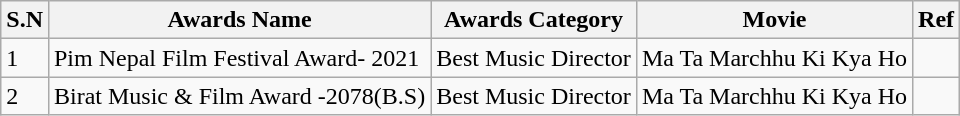<table class="wikitable">
<tr>
<th>S.N</th>
<th>Awards Name</th>
<th>Awards Category</th>
<th>Movie</th>
<th>Ref</th>
</tr>
<tr>
<td>1</td>
<td>Pim Nepal Film Festival Award- 2021</td>
<td>Best Music Director</td>
<td>Ma Ta Marchhu Ki Kya Ho</td>
<td></td>
</tr>
<tr>
<td>2</td>
<td>Birat Music & Film Award -2078(B.S)</td>
<td>Best Music Director</td>
<td>Ma Ta Marchhu Ki Kya Ho</td>
<td></td>
</tr>
</table>
